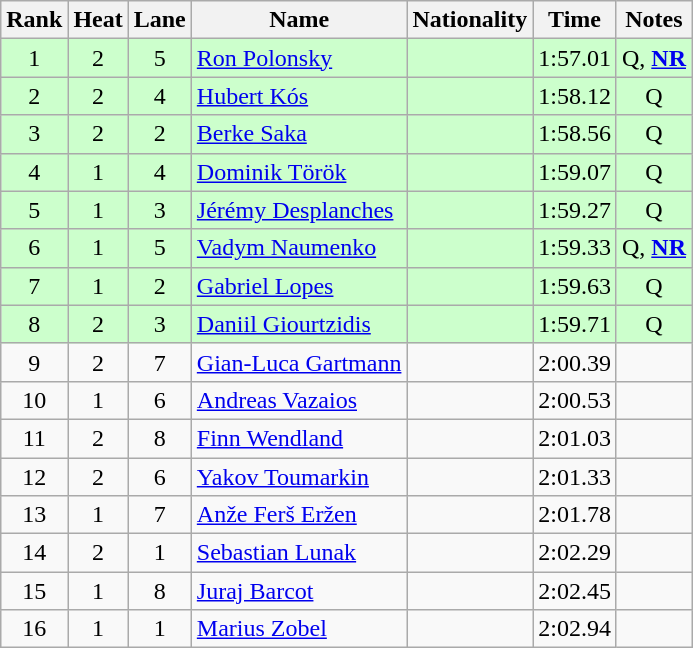<table class="wikitable sortable" style="text-align:center">
<tr>
<th>Rank</th>
<th>Heat</th>
<th>Lane</th>
<th>Name</th>
<th>Nationality</th>
<th>Time</th>
<th>Notes</th>
</tr>
<tr bgcolor=ccffcc>
<td>1</td>
<td>2</td>
<td>5</td>
<td align=left><a href='#'>Ron Polonsky</a></td>
<td align=left></td>
<td>1:57.01</td>
<td>Q, <strong><a href='#'>NR</a></strong></td>
</tr>
<tr bgcolor=ccffcc>
<td>2</td>
<td>2</td>
<td>4</td>
<td align=left><a href='#'>Hubert Kós</a></td>
<td align=left></td>
<td>1:58.12</td>
<td>Q</td>
</tr>
<tr bgcolor=ccffcc>
<td>3</td>
<td>2</td>
<td>2</td>
<td align=left><a href='#'>Berke Saka</a></td>
<td align=left></td>
<td>1:58.56</td>
<td>Q</td>
</tr>
<tr bgcolor=ccffcc>
<td>4</td>
<td>1</td>
<td>4</td>
<td align=left><a href='#'>Dominik Török</a></td>
<td align=left></td>
<td>1:59.07</td>
<td>Q</td>
</tr>
<tr bgcolor=ccffcc>
<td>5</td>
<td>1</td>
<td>3</td>
<td align=left><a href='#'>Jérémy Desplanches</a></td>
<td align=left></td>
<td>1:59.27</td>
<td>Q</td>
</tr>
<tr bgcolor=ccffcc>
<td>6</td>
<td>1</td>
<td>5</td>
<td align=left><a href='#'>Vadym Naumenko</a></td>
<td align=left></td>
<td>1:59.33</td>
<td>Q, <strong><a href='#'>NR</a></strong></td>
</tr>
<tr bgcolor=ccffcc>
<td>7</td>
<td>1</td>
<td>2</td>
<td align=left><a href='#'>Gabriel Lopes</a></td>
<td align=left></td>
<td>1:59.63</td>
<td>Q</td>
</tr>
<tr bgcolor=ccffcc>
<td>8</td>
<td>2</td>
<td>3</td>
<td align=left><a href='#'>Daniil Giourtzidis</a></td>
<td align=left></td>
<td>1:59.71</td>
<td>Q</td>
</tr>
<tr>
<td>9</td>
<td>2</td>
<td>7</td>
<td align=left><a href='#'>Gian-Luca Gartmann</a></td>
<td align=left></td>
<td>2:00.39</td>
<td></td>
</tr>
<tr>
<td>10</td>
<td>1</td>
<td>6</td>
<td align=left><a href='#'>Andreas Vazaios</a></td>
<td align=left></td>
<td>2:00.53</td>
<td></td>
</tr>
<tr>
<td>11</td>
<td>2</td>
<td>8</td>
<td align=left><a href='#'>Finn Wendland</a></td>
<td align=left></td>
<td>2:01.03</td>
<td></td>
</tr>
<tr>
<td>12</td>
<td>2</td>
<td>6</td>
<td align=left><a href='#'>Yakov Toumarkin</a></td>
<td align=left></td>
<td>2:01.33</td>
<td></td>
</tr>
<tr>
<td>13</td>
<td>1</td>
<td>7</td>
<td align=left><a href='#'>Anže Ferš Eržen</a></td>
<td align=left></td>
<td>2:01.78</td>
<td></td>
</tr>
<tr>
<td>14</td>
<td>2</td>
<td>1</td>
<td align=left><a href='#'>Sebastian Lunak</a></td>
<td align=left></td>
<td>2:02.29</td>
<td></td>
</tr>
<tr>
<td>15</td>
<td>1</td>
<td>8</td>
<td align=left><a href='#'>Juraj Barcot</a></td>
<td align=left></td>
<td>2:02.45</td>
<td></td>
</tr>
<tr>
<td>16</td>
<td>1</td>
<td>1</td>
<td align=left><a href='#'>Marius Zobel</a></td>
<td align=left></td>
<td>2:02.94</td>
<td></td>
</tr>
</table>
